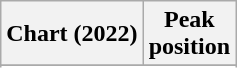<table class="wikitable sortable plainrowheaders" style="text-align:center">
<tr>
<th scope="col">Chart (2022)</th>
<th scope="col">Peak<br>position</th>
</tr>
<tr>
</tr>
<tr>
</tr>
<tr>
</tr>
<tr>
</tr>
<tr>
</tr>
<tr>
</tr>
<tr>
</tr>
<tr>
</tr>
</table>
